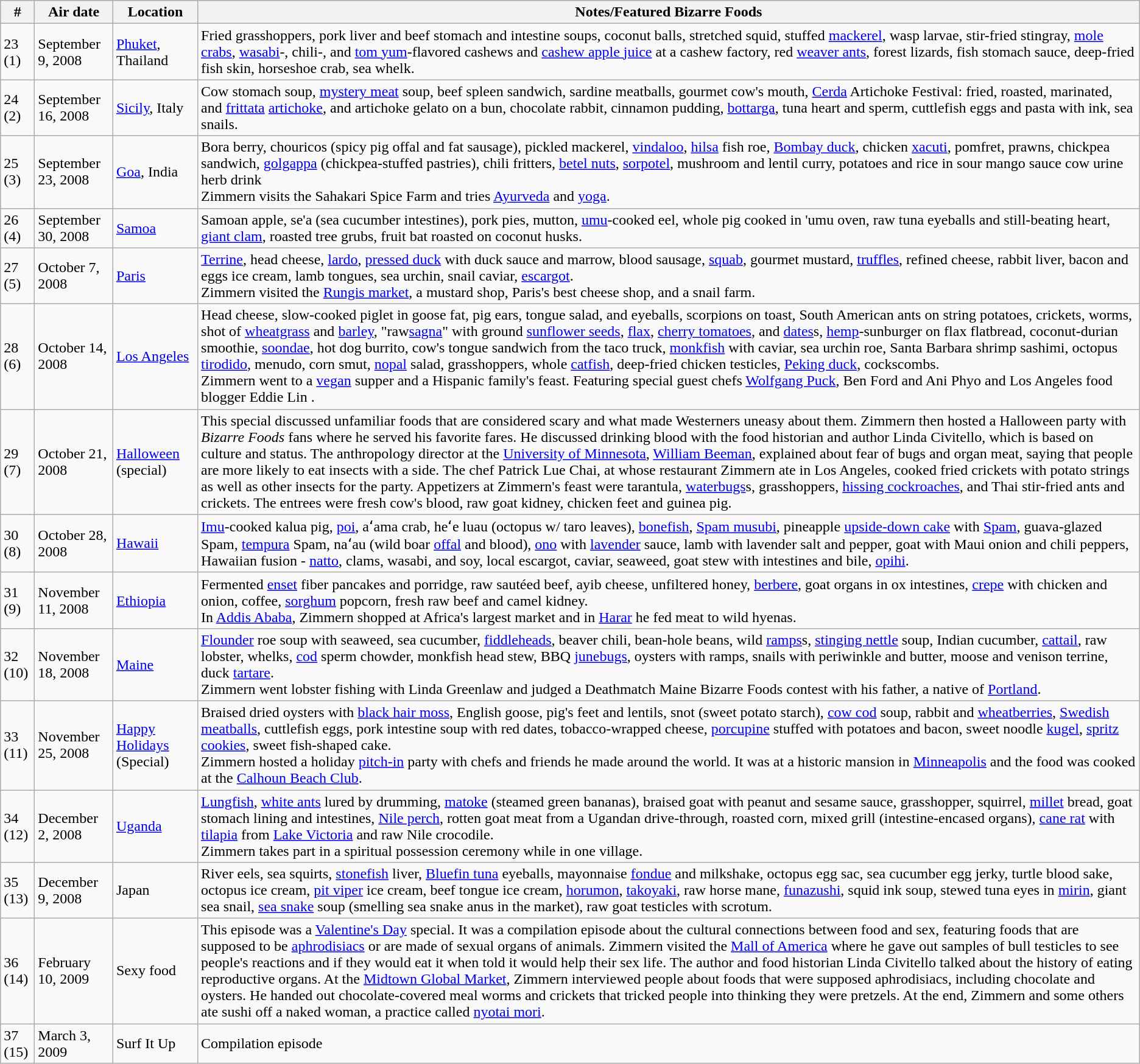<table class="wikitable">
<tr style="background:#EFEFEF">
<th>#</th>
<th>Air date</th>
<th>Location</th>
<th>Notes/Featured Bizarre Foods</th>
</tr>
<tr>
<td>23 (1)</td>
<td>September 9, 2008</td>
<td><a href='#'>Phuket</a>, Thailand</td>
<td>Fried grasshoppers, pork liver and beef stomach and intestine soups, coconut balls, stretched squid, stuffed <a href='#'>mackerel</a>, wasp larvae, stir-fried stingray, <a href='#'>mole crabs</a>, <a href='#'>wasabi</a>-, chili-, and <a href='#'>tom yum</a>-flavored cashews and <a href='#'>cashew apple juice</a> at a cashew factory, red <a href='#'>weaver ants</a>, forest lizards, fish stomach sauce, deep-fried fish skin, horseshoe crab, sea whelk.</td>
</tr>
<tr>
<td>24 (2)</td>
<td>September 16, 2008</td>
<td><a href='#'>Sicily</a>, Italy</td>
<td>Cow stomach soup, <a href='#'>mystery meat</a> soup, beef spleen sandwich, sardine meatballs, gourmet cow's mouth, <a href='#'>Cerda</a> Artichoke Festival: fried, roasted, marinated, and <a href='#'>frittata</a> <a href='#'>artichoke</a>, and artichoke gelato on a bun, chocolate rabbit, cinnamon pudding, <a href='#'>bottarga</a>, tuna heart and sperm, cuttlefish eggs and pasta with ink, sea snails.</td>
</tr>
<tr>
<td>25 (3)</td>
<td>September 23, 2008</td>
<td><a href='#'>Goa</a>, India</td>
<td>Bora berry, chouricos (spicy pig offal and fat sausage), pickled mackerel, <a href='#'>vindaloo</a>, <a href='#'>hilsa</a> fish roe, <a href='#'>Bombay duck</a>, chicken <a href='#'>xacuti</a>, pomfret, prawns, chickpea sandwich, <a href='#'>golgappa</a> (chickpea-stuffed pastries), chili fritters, <a href='#'>betel nuts</a>, <a href='#'>sorpotel</a>, mushroom and lentil curry, potatoes and rice in sour mango sauce cow urine herb drink<br>Zimmern visits the Sahakari Spice Farm and tries <a href='#'>Ayurveda</a> and <a href='#'>yoga</a>.</td>
</tr>
<tr>
<td>26 (4)</td>
<td>September 30, 2008</td>
<td><a href='#'>Samoa</a></td>
<td>Samoan apple, se'a (sea cucumber intestines), pork pies, mutton, <a href='#'>umu</a>-cooked eel, whole pig cooked in 'umu oven, raw tuna eyeballs and still-beating heart, <a href='#'>giant clam</a>, roasted tree grubs, fruit bat roasted on coconut husks.</td>
</tr>
<tr>
<td>27 (5)</td>
<td>October 7, 2008</td>
<td><a href='#'>Paris</a></td>
<td><a href='#'>Terrine</a>, head cheese, <a href='#'>lardo</a>, <a href='#'>pressed duck</a> with duck sauce and marrow, blood sausage, <a href='#'>squab</a>, gourmet mustard, <a href='#'>truffles</a>, refined cheese, rabbit liver, bacon and eggs ice cream, lamb tongues, sea urchin, snail caviar, <a href='#'>escargot</a>.<br>Zimmern visited the <a href='#'>Rungis market</a>, a mustard shop, Paris's best cheese shop, and a snail farm.</td>
</tr>
<tr>
<td>28 (6)</td>
<td>October 14, 2008</td>
<td><a href='#'>Los Angeles</a></td>
<td>Head cheese, slow-cooked piglet in goose fat, pig ears, tongue salad, and eyeballs, scorpions on toast, South American ants on string potatoes, crickets, worms, shot of <a href='#'>wheatgrass</a> and <a href='#'>barley</a>, "raw<a href='#'>sagna</a>" with ground <a href='#'>sunflower seeds</a>, <a href='#'>flax</a>, <a href='#'>cherry tomatoes</a>, and <a href='#'>dates</a>s, <a href='#'>hemp</a>-sunburger on flax flatbread, coconut-durian smoothie, <a href='#'>soondae</a>, hot dog burrito, cow's tongue sandwich from the taco truck, <a href='#'>monkfish</a> with caviar, sea urchin roe, Santa Barbara shrimp sashimi, octopus <a href='#'>tirodido</a>, menudo, corn smut, <a href='#'>nopal</a> salad, grasshoppers, whole <a href='#'>catfish</a>, deep-fried chicken testicles, <a href='#'>Peking duck</a>, cockscombs.<br>Zimmern went to a <a href='#'>vegan</a> supper and a Hispanic family's feast. Featuring special guest chefs <a href='#'>Wolfgang Puck</a>, Ben Ford and Ani Phyo and Los Angeles food blogger Eddie Lin .</td>
</tr>
<tr>
<td>29 (7)</td>
<td>October 21, 2008</td>
<td><a href='#'>Halloween</a> (special)</td>
<td>This special discussed unfamiliar foods that are considered scary and what made Westerners uneasy about them. Zimmern then hosted a Halloween party with <em>Bizarre Foods</em> fans where he served his favorite fares. He discussed drinking blood with the food historian and author Linda Civitello, which is based on culture and status. The anthropology director at the <a href='#'>University of Minnesota</a>, <a href='#'>William Beeman</a>, explained about fear of bugs and organ meat, saying that people are more likely to eat insects with a side. The chef Patrick Lue Chai, at whose restaurant Zimmern ate in Los Angeles, cooked fried crickets with potato strings as well as other insects for the party. Appetizers at Zimmern's feast were tarantula, <a href='#'>waterbugs</a>s, grasshoppers, <a href='#'>hissing cockroaches</a>, and Thai stir-fried ants and crickets. The entrees were fresh cow's blood, raw goat kidney, chicken feet and guinea pig.</td>
</tr>
<tr>
<td>30 (8)</td>
<td>October 28, 2008</td>
<td><a href='#'>Hawaii</a></td>
<td><a href='#'>Imu</a>-cooked kalua pig, <a href='#'>poi</a>, aʻama crab, heʻe luau (octopus w/ taro leaves), <a href='#'>bonefish</a>, <a href='#'>Spam musubi</a>, pineapple <a href='#'>upside-down cake</a> with <a href='#'>Spam</a>, guava-glazed Spam, <a href='#'>tempura</a> Spam, naʻau (wild boar <a href='#'>offal</a> and blood), <a href='#'>ono</a> with <a href='#'>lavender</a> sauce, lamb with lavender salt and pepper, goat with Maui onion and chili peppers, Hawaiian fusion - <a href='#'>natto</a>, clams, wasabi, and soy, local escargot, caviar, seaweed, goat stew with intestines and bile, <a href='#'>opihi</a>.</td>
</tr>
<tr>
<td>31 (9)</td>
<td>November 11, 2008</td>
<td><a href='#'>Ethiopia</a></td>
<td>Fermented <a href='#'>enset</a> fiber pancakes and porridge, raw sautéed beef, ayib cheese, unfiltered honey, <a href='#'>berbere</a>, goat organs in ox intestines, <a href='#'>crepe</a> with chicken and onion, coffee, <a href='#'>sorghum</a> popcorn, fresh raw beef and camel kidney.<br>In <a href='#'>Addis Ababa</a>, Zimmern shopped at Africa's largest market and in <a href='#'>Harar</a> he fed meat to wild hyenas.</td>
</tr>
<tr>
<td>32 (10)</td>
<td>November 18, 2008</td>
<td><a href='#'>Maine</a></td>
<td><a href='#'>Flounder</a> roe soup with seaweed, sea cucumber, <a href='#'>fiddleheads</a>, beaver chili, bean-hole beans, wild <a href='#'>ramps</a>s, <a href='#'>stinging nettle</a> soup, Indian cucumber, <a href='#'>cattail</a>, raw lobster, whelks, <a href='#'>cod</a> sperm chowder, monkfish head stew, BBQ <a href='#'>junebugs</a>, oysters with ramps, snails with periwinkle and butter, moose and venison terrine, duck <a href='#'>tartare</a>.<br>Zimmern went lobster fishing with Linda Greenlaw and judged a Deathmatch Maine Bizarre Foods contest with his father, a native of <a href='#'>Portland</a>.</td>
</tr>
<tr>
<td>33 (11)</td>
<td>November 25, 2008</td>
<td><a href='#'>Happy Holidays</a> (Special)</td>
<td>Braised dried oysters with <a href='#'>black hair moss</a>, English goose, pig's feet and lentils, snot (sweet potato starch), <a href='#'>cow cod</a> soup, rabbit and <a href='#'>wheatberries</a>, <a href='#'>Swedish meatballs</a>, cuttlefish eggs, pork intestine soup with red dates, tobacco-wrapped cheese, <a href='#'>porcupine</a> stuffed with potatoes and bacon, sweet noodle <a href='#'>kugel</a>, <a href='#'>spritz cookies</a>, sweet fish-shaped cake.<br>Zimmern hosted a holiday <a href='#'>pitch-in</a> party with chefs and friends he made around the world. It was at a historic mansion in <a href='#'>Minneapolis</a> and the food was cooked at the <a href='#'>Calhoun Beach Club</a>.</td>
</tr>
<tr>
<td>34 (12)</td>
<td>December 2, 2008</td>
<td><a href='#'>Uganda</a></td>
<td><a href='#'>Lungfish</a>, <a href='#'>white ants</a> lured by drumming, <a href='#'>matoke</a> (steamed green bananas), braised goat with peanut and sesame sauce, grasshopper, squirrel, <a href='#'>millet</a> bread, goat stomach lining and intestines, <a href='#'>Nile perch</a>, rotten goat meat from a Ugandan drive-through, roasted corn, mixed grill (intestine-encased organs), <a href='#'>cane rat</a> with <a href='#'>tilapia</a> from <a href='#'>Lake Victoria</a> and raw Nile crocodile.<br>Zimmern takes part in a spiritual possession ceremony while in one village.</td>
</tr>
<tr>
<td>35 (13)</td>
<td>December 9, 2008</td>
<td>Japan</td>
<td>River eels, sea squirts, <a href='#'>stonefish</a> liver, <a href='#'>Bluefin tuna</a> eyeballs, mayonnaise <a href='#'>fondue</a> and milkshake, octopus egg sac, sea cucumber egg jerky, turtle blood sake, octopus ice cream, <a href='#'>pit viper</a> ice cream, beef tongue ice cream, <a href='#'>horumon</a>, <a href='#'>takoyaki</a>, raw horse mane, <a href='#'>funazushi</a>, squid ink soup, stewed tuna eyes in <a href='#'>mirin</a>, giant sea snail, <a href='#'>sea snake</a> soup (smelling sea snake anus in the market), raw goat testicles with scrotum.</td>
</tr>
<tr>
<td>36 (14)</td>
<td>February 10, 2009</td>
<td>Sexy food</td>
<td>This episode was a <a href='#'>Valentine's Day</a> special. It was a compilation episode about the cultural connections between food and sex, featuring foods that are supposed to be <a href='#'>aphrodisiacs</a> or are made of sexual organs of animals. Zimmern visited the <a href='#'>Mall of America</a> where he gave out samples of bull testicles to see people's reactions and if they would eat it when told it would help their sex life. The author and food historian Linda Civitello talked about the history of eating reproductive organs. At the <a href='#'>Midtown Global Market</a>, Zimmern interviewed people about foods that were supposed aphrodisiacs, including chocolate and oysters. He handed out chocolate-covered meal worms and crickets that tricked people into thinking they were pretzels. At the end, Zimmern and some others ate sushi off a naked woman, a practice called <a href='#'>nyotai mori</a>.</td>
</tr>
<tr>
<td>37 (15)</td>
<td>March 3, 2009</td>
<td>Surf It Up</td>
<td>Compilation episode</td>
</tr>
</table>
